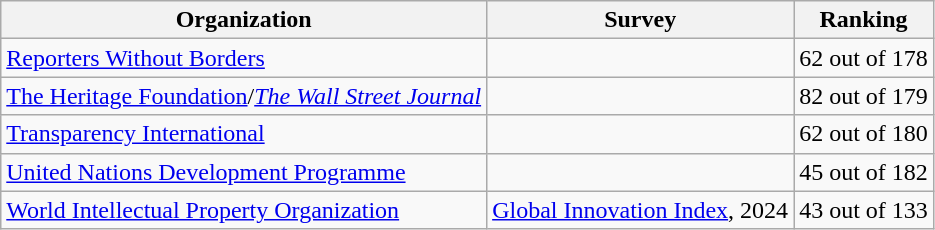<table class="wikitable">
<tr>
<th>Organization</th>
<th>Survey</th>
<th>Ranking</th>
</tr>
<tr>
<td><a href='#'>Reporters Without Borders</a></td>
<td></td>
<td>62 out of 178</td>
</tr>
<tr>
<td><a href='#'>The Heritage Foundation</a>/<em><a href='#'>The Wall Street Journal</a></em></td>
<td></td>
<td>82 out of 179</td>
</tr>
<tr>
<td><a href='#'>Transparency International</a></td>
<td> </td>
<td>62 out of 180</td>
</tr>
<tr>
<td><a href='#'>United Nations Development Programme</a></td>
<td></td>
<td>45 out of 182</td>
</tr>
<tr>
<td><a href='#'>World Intellectual Property Organization</a></td>
<td><a href='#'>Global Innovation Index</a>, 2024</td>
<td>43 out of 133</td>
</tr>
</table>
